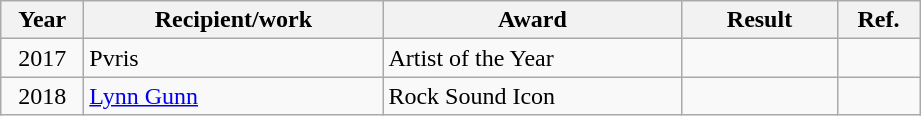<table class="wikitable plainrowheaders">
<tr>
<th scope="col" style="width:3em;">Year</th>
<th scope="col" style="width:12em;">Recipient/work</th>
<th scope="col" style="width:12em;">Award</th>
<th scope="col" style="width:6em;">Result</th>
<th scope="col" style="width:3em;">Ref.</th>
</tr>
<tr>
<td align="center">2017</td>
<td>Pvris</td>
<td>Artist of the Year</td>
<td></td>
<td align="center"></td>
</tr>
<tr>
<td align="center">2018</td>
<td><a href='#'>Lynn Gunn</a></td>
<td>Rock Sound Icon</td>
<td></td>
<td align="center"></td>
</tr>
</table>
